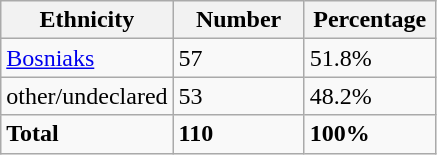<table class="wikitable">
<tr>
<th width="100px">Ethnicity</th>
<th width="80px">Number</th>
<th width="80px">Percentage</th>
</tr>
<tr>
<td><a href='#'>Bosniaks</a></td>
<td>57</td>
<td>51.8%</td>
</tr>
<tr>
<td>other/undeclared</td>
<td>53</td>
<td>48.2%</td>
</tr>
<tr>
<td><strong>Total</strong></td>
<td><strong>110</strong></td>
<td><strong>100%</strong></td>
</tr>
</table>
